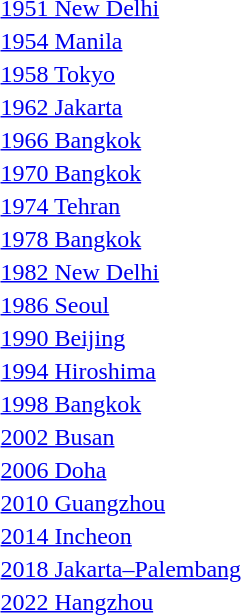<table>
<tr>
<td><a href='#'>1951 New Delhi</a></td>
<td></td>
<td></td>
<td></td>
</tr>
<tr>
<td><a href='#'>1954 Manila</a></td>
<td></td>
<td></td>
<td></td>
</tr>
<tr>
<td><a href='#'>1958 Tokyo</a></td>
<td></td>
<td></td>
<td></td>
</tr>
<tr>
<td><a href='#'>1962 Jakarta</a></td>
<td></td>
<td></td>
<td></td>
</tr>
<tr>
<td><a href='#'>1966 Bangkok</a></td>
<td></td>
<td></td>
<td></td>
</tr>
<tr>
<td><a href='#'>1970 Bangkok</a></td>
<td></td>
<td></td>
<td></td>
</tr>
<tr>
<td><a href='#'>1974 Tehran</a></td>
<td></td>
<td></td>
<td></td>
</tr>
<tr>
<td><a href='#'>1978 Bangkok</a></td>
<td></td>
<td></td>
<td></td>
</tr>
<tr>
<td><a href='#'>1982 New Delhi</a></td>
<td></td>
<td></td>
<td></td>
</tr>
<tr>
<td><a href='#'>1986 Seoul</a></td>
<td></td>
<td></td>
<td></td>
</tr>
<tr>
<td><a href='#'>1990 Beijing</a></td>
<td></td>
<td></td>
<td></td>
</tr>
<tr>
<td><a href='#'>1994 Hiroshima</a></td>
<td></td>
<td></td>
<td></td>
</tr>
<tr>
<td><a href='#'>1998 Bangkok</a></td>
<td></td>
<td></td>
<td></td>
</tr>
<tr>
<td><a href='#'>2002 Busan</a></td>
<td></td>
<td></td>
<td></td>
</tr>
<tr>
<td><a href='#'>2006 Doha</a></td>
<td></td>
<td></td>
<td></td>
</tr>
<tr>
<td><a href='#'>2010 Guangzhou</a></td>
<td></td>
<td></td>
<td></td>
</tr>
<tr>
<td><a href='#'>2014 Incheon</a></td>
<td></td>
<td></td>
<td></td>
</tr>
<tr>
<td><a href='#'>2018 Jakarta–Palembang</a></td>
<td></td>
<td></td>
<td></td>
</tr>
<tr>
<td><a href='#'>2022 Hangzhou</a></td>
<td></td>
<td></td>
<td></td>
</tr>
</table>
